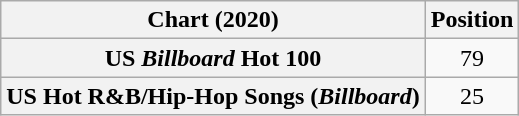<table class="wikitable sortable plainrowheaders" style="text-align:center">
<tr>
<th scope="col">Chart (2020)</th>
<th scope="col">Position</th>
</tr>
<tr>
<th scope="row">US <em>Billboard</em> Hot 100</th>
<td>79</td>
</tr>
<tr>
<th scope="row">US Hot R&B/Hip-Hop Songs (<em>Billboard</em>)</th>
<td>25</td>
</tr>
</table>
